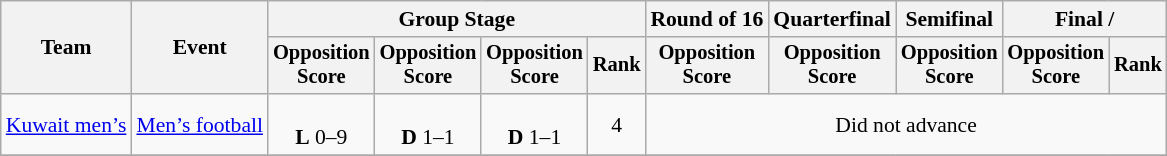<table class=wikitable style=font-size:90%;text-align:center>
<tr>
<th rowspan=2>Team</th>
<th rowspan=2>Event</th>
<th colspan="4">Group Stage</th>
<th>Round of 16</th>
<th>Quarterfinal</th>
<th>Semifinal</th>
<th colspan=2>Final / </th>
</tr>
<tr style=font-size:95%>
<th>Opposition<br>Score</th>
<th>Opposition<br>Score</th>
<th>Opposition<br>Score</th>
<th>Rank</th>
<th>Opposition<br>Score</th>
<th>Opposition<br>Score</th>
<th>Opposition<br>Score</th>
<th>Opposition<br>Score</th>
<th>Rank</th>
</tr>
<tr>
<td><a href='#'>Kuwait men’s</a></td>
<td><a href='#'>Men’s football</a></td>
<td> <br> <strong>L</strong> 0–9</td>
<td> <br> <strong>D</strong> 1–1</td>
<td> <br> <strong>D</strong> 1–1</td>
<td>4</td>
<td colspan=5>Did not advance</td>
</tr>
<tr>
</tr>
</table>
